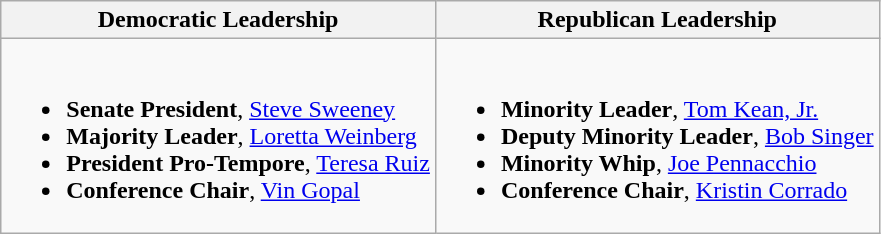<table class=wikitable>
<tr>
<th>Democratic Leadership</th>
<th>Republican Leadership</th>
</tr>
<tr>
<td valign=top ><br><ul><li><strong>Senate President</strong>, <a href='#'>Steve Sweeney</a></li><li><strong>Majority Leader</strong>, <a href='#'>Loretta Weinberg</a></li><li><strong>President Pro-Tempore</strong>, <a href='#'>Teresa Ruiz</a></li><li><strong>Conference Chair</strong>, <a href='#'>Vin Gopal</a></li></ul></td>
<td valign=top ><br><ul><li><strong>Minority Leader</strong>, <a href='#'>Tom Kean, Jr.</a></li><li><strong>Deputy Minority Leader</strong>, <a href='#'>Bob Singer</a></li><li><strong>Minority Whip</strong>, <a href='#'>Joe Pennacchio</a></li><li><strong>Conference Chair</strong>, <a href='#'>Kristin Corrado</a></li></ul></td>
</tr>
</table>
